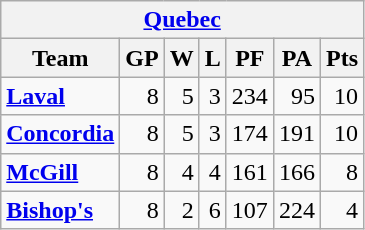<table class="wikitable" align="left">
<tr>
<th colspan="7"><a href='#'>Quebec</a></th>
</tr>
<tr>
<th>Team</th>
<th>GP</th>
<th>W</th>
<th>L</th>
<th>PF</th>
<th>PA</th>
<th>Pts</th>
</tr>
<tr align="right">
<td align="left"><strong><a href='#'>Laval</a></strong></td>
<td>8</td>
<td>5</td>
<td>3</td>
<td>234</td>
<td>95</td>
<td>10</td>
</tr>
<tr align="right">
<td align="left"><strong><a href='#'>Concordia</a></strong></td>
<td>8</td>
<td>5</td>
<td>3</td>
<td>174</td>
<td>191</td>
<td>10</td>
</tr>
<tr align="right">
<td align="left"><strong><a href='#'>McGill</a></strong></td>
<td>8</td>
<td>4</td>
<td>4</td>
<td>161</td>
<td>166</td>
<td>8</td>
</tr>
<tr align="right">
<td align="left"><strong><a href='#'>Bishop's</a></strong></td>
<td>8</td>
<td>2</td>
<td>6</td>
<td>107</td>
<td>224</td>
<td>4</td>
</tr>
</table>
